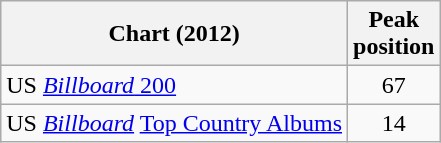<table class="wikitable sortable">
<tr>
<th>Chart (2012)</th>
<th>Peak<br>position</th>
</tr>
<tr>
<td>US <a href='#'><em>Billboard</em> 200</a></td>
<td align="center">67</td>
</tr>
<tr>
<td>US <em><a href='#'>Billboard</a></em> <a href='#'>Top Country Albums</a></td>
<td align="center">14</td>
</tr>
</table>
